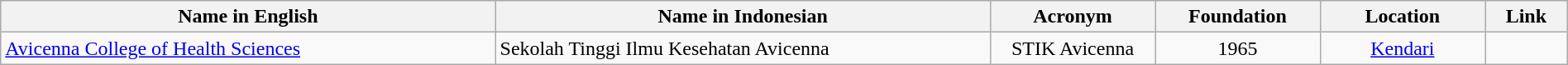<table class="wikitable sortable" style="width:100%;">
<tr>
<th>Name in English</th>
<th>Name in Indonesian</th>
<th>Acronym</th>
<th>Foundation</th>
<th>Location</th>
<th class="unsortable">Link</th>
</tr>
<tr>
<td style="width:30%;"><a href='#'>Avicenna College of Health Sciences</a></td>
<td style="width:30%;">Sekolah Tinggi Ilmu Kesehatan Avicenna</td>
<td style="width:10%; text-align:center;">STIK Avicenna</td>
<td style="width:10%; text-align:center;">1965</td>
<td style="width:10%; text-align:center;"><a href='#'>Kendari</a></td>
<td style="width:5%; text-align:center;"></td>
</tr>
</table>
